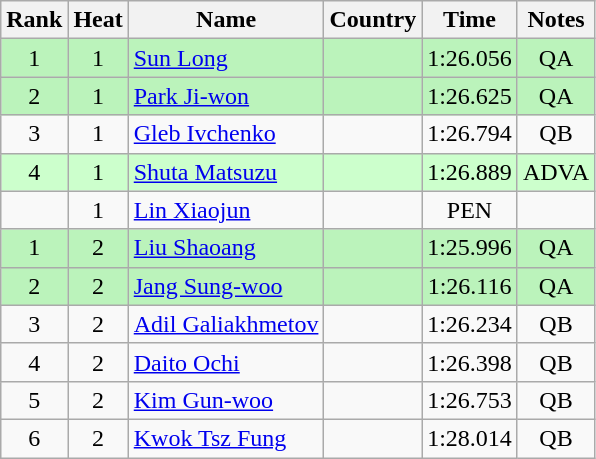<table class="wikitable sortable" style="text-align:center">
<tr>
<th>Rank</th>
<th>Heat</th>
<th>Name</th>
<th>Country</th>
<th>Time</th>
<th>Notes</th>
</tr>
<tr bgcolor=bbf3bb>
<td>1</td>
<td>1</td>
<td align=left><a href='#'>Sun Long</a></td>
<td align=left></td>
<td>1:26.056</td>
<td>QA</td>
</tr>
<tr bgcolor=bbf3bb>
<td>2</td>
<td>1</td>
<td align=left><a href='#'>Park Ji-won</a></td>
<td align=left></td>
<td>1:26.625</td>
<td>QA</td>
</tr>
<tr>
<td>3</td>
<td>1</td>
<td align=left><a href='#'>Gleb Ivchenko</a></td>
<td align=left></td>
<td>1:26.794</td>
<td>QB</td>
</tr>
<tr bgcolor=ccffcc>
<td>4</td>
<td>1</td>
<td align=left><a href='#'>Shuta Matsuzu</a></td>
<td align=left></td>
<td>1:26.889</td>
<td>ADVA</td>
</tr>
<tr>
<td></td>
<td>1</td>
<td align=left><a href='#'>Lin Xiaojun</a></td>
<td align=left></td>
<td>PEN</td>
<td></td>
</tr>
<tr bgcolor=bbf3bb>
<td>1</td>
<td>2</td>
<td align=left><a href='#'>Liu Shaoang</a></td>
<td align=left></td>
<td>1:25.996</td>
<td>QA</td>
</tr>
<tr bgcolor=bbf3bb>
<td>2</td>
<td>2</td>
<td align=left><a href='#'>Jang Sung-woo</a></td>
<td align=left></td>
<td>1:26.116</td>
<td>QA</td>
</tr>
<tr>
<td>3</td>
<td>2</td>
<td align=left><a href='#'>Adil Galiakhmetov</a></td>
<td align=left></td>
<td>1:26.234</td>
<td>QB</td>
</tr>
<tr>
<td>4</td>
<td>2</td>
<td align=left><a href='#'>Daito Ochi</a></td>
<td align=left></td>
<td>1:26.398</td>
<td>QB</td>
</tr>
<tr>
<td>5</td>
<td>2</td>
<td align=left><a href='#'>Kim Gun-woo</a></td>
<td align=left></td>
<td>1:26.753</td>
<td>QB</td>
</tr>
<tr>
<td>6</td>
<td>2</td>
<td align=left><a href='#'>Kwok Tsz Fung</a></td>
<td align=left></td>
<td>1:28.014</td>
<td>QB</td>
</tr>
</table>
